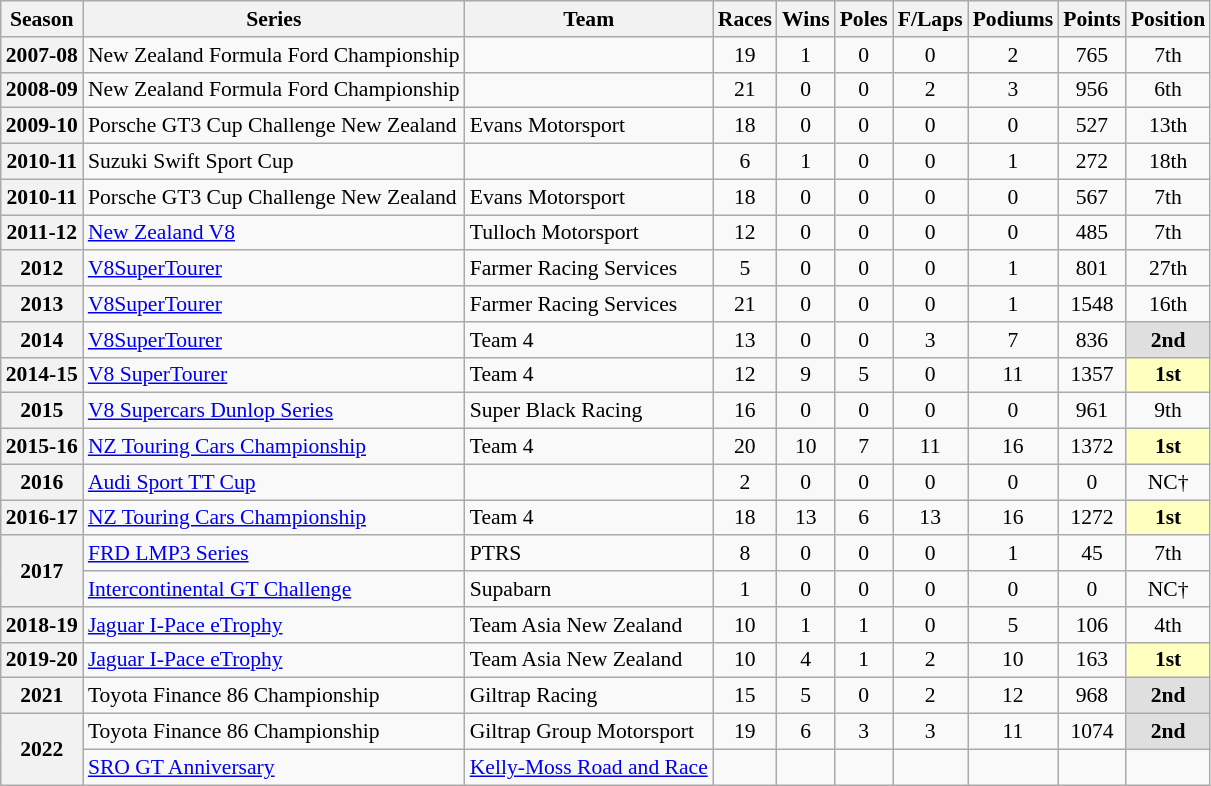<table class="wikitable" style="font-size: 90%; text-align:center">
<tr>
<th>Season</th>
<th>Series</th>
<th>Team</th>
<th>Races</th>
<th>Wins</th>
<th>Poles</th>
<th>F/Laps</th>
<th>Podiums</th>
<th>Points</th>
<th>Position</th>
</tr>
<tr>
<th>2007-08</th>
<td align=left>New Zealand Formula Ford Championship</td>
<td align=left></td>
<td>19</td>
<td>1</td>
<td>0</td>
<td>0</td>
<td>2</td>
<td>765</td>
<td>7th</td>
</tr>
<tr>
<th>2008-09</th>
<td align=left>New Zealand Formula Ford Championship</td>
<td align=left></td>
<td>21</td>
<td>0</td>
<td>0</td>
<td>2</td>
<td>3</td>
<td>956</td>
<td>6th</td>
</tr>
<tr>
<th>2009-10</th>
<td align=left>Porsche GT3 Cup Challenge New Zealand</td>
<td align=left>Evans Motorsport</td>
<td>18</td>
<td>0</td>
<td>0</td>
<td>0</td>
<td>0</td>
<td>527</td>
<td>13th</td>
</tr>
<tr>
<th>2010-11</th>
<td align=left>Suzuki Swift Sport Cup</td>
<td align=left></td>
<td>6</td>
<td>1</td>
<td>0</td>
<td>0</td>
<td>1</td>
<td>272</td>
<td>18th</td>
</tr>
<tr>
<th>2010-11</th>
<td align=left>Porsche GT3 Cup Challenge New Zealand</td>
<td align=left>Evans Motorsport</td>
<td>18</td>
<td>0</td>
<td>0</td>
<td>0</td>
<td>0</td>
<td>567</td>
<td>7th</td>
</tr>
<tr>
<th>2011-12</th>
<td align=left><a href='#'>New Zealand V8</a></td>
<td align=left>Tulloch Motorsport</td>
<td>12</td>
<td>0</td>
<td>0</td>
<td>0</td>
<td>0</td>
<td>485</td>
<td>7th</td>
</tr>
<tr>
<th>2012</th>
<td align=left><a href='#'>V8SuperTourer</a></td>
<td align=left>Farmer Racing Services</td>
<td>5</td>
<td>0</td>
<td>0</td>
<td>0</td>
<td>1</td>
<td>801</td>
<td>27th</td>
</tr>
<tr>
<th>2013</th>
<td align=left><a href='#'>V8SuperTourer</a></td>
<td align=left>Farmer Racing Services</td>
<td>21</td>
<td>0</td>
<td>0</td>
<td>0</td>
<td>1</td>
<td>1548</td>
<td>16th</td>
</tr>
<tr>
<th>2014</th>
<td align=left><a href='#'>V8SuperTourer</a></td>
<td align=left>Team 4</td>
<td>13</td>
<td>0</td>
<td>0</td>
<td>3</td>
<td>7</td>
<td>836</td>
<td style="background:#DFDFDF;"><strong>2nd</strong></td>
</tr>
<tr>
<th>2014-15</th>
<td align=left><a href='#'>V8 SuperTourer</a></td>
<td align=left>Team 4</td>
<td>12</td>
<td>9</td>
<td>5</td>
<td>0</td>
<td>11</td>
<td>1357</td>
<td style="background:#FFFFBF;"><strong>1st</strong></td>
</tr>
<tr>
<th>2015</th>
<td align=left><a href='#'>V8 Supercars Dunlop Series</a></td>
<td align=left>Super Black Racing</td>
<td>16</td>
<td>0</td>
<td>0</td>
<td>0</td>
<td>0</td>
<td>961</td>
<td>9th</td>
</tr>
<tr>
<th>2015-16</th>
<td align=left><a href='#'>NZ Touring Cars Championship</a></td>
<td align=left>Team 4</td>
<td>20</td>
<td>10</td>
<td>7</td>
<td>11</td>
<td>16</td>
<td>1372</td>
<td style="background:#ffffbf;"><strong>1st</strong></td>
</tr>
<tr>
<th>2016</th>
<td align=left><a href='#'>Audi Sport TT Cup</a></td>
<td align=left></td>
<td>2</td>
<td>0</td>
<td>0</td>
<td>0</td>
<td>0</td>
<td>0</td>
<td>NC†</td>
</tr>
<tr>
<th>2016-17</th>
<td align=left><a href='#'>NZ Touring Cars Championship</a></td>
<td align=left>Team 4</td>
<td>18</td>
<td>13</td>
<td>6</td>
<td>13</td>
<td>16</td>
<td>1272</td>
<td style="background:#ffffbf;"><strong>1st</strong></td>
</tr>
<tr>
<th rowspan="2">2017</th>
<td align=left><a href='#'>FRD LMP3 Series</a></td>
<td align=left>PTRS</td>
<td>8</td>
<td>0</td>
<td>0</td>
<td>0</td>
<td>1</td>
<td>45</td>
<td>7th</td>
</tr>
<tr>
<td align=left><a href='#'>Intercontinental GT Challenge</a></td>
<td align=left>Supabarn</td>
<td>1</td>
<td>0</td>
<td>0</td>
<td>0</td>
<td>0</td>
<td>0</td>
<td>NC†</td>
</tr>
<tr>
<th>2018-19</th>
<td align=left><a href='#'>Jaguar I-Pace eTrophy</a></td>
<td align=left>Team Asia New Zealand</td>
<td>10</td>
<td>1</td>
<td>1</td>
<td>0</td>
<td>5</td>
<td>106</td>
<td>4th</td>
</tr>
<tr>
<th>2019-20</th>
<td align=left><a href='#'>Jaguar I-Pace eTrophy</a></td>
<td align=left>Team Asia New Zealand</td>
<td>10</td>
<td>4</td>
<td>1</td>
<td>2</td>
<td>10</td>
<td>163</td>
<td style="background:#ffffbf;"><strong>1st</strong></td>
</tr>
<tr>
<th>2021</th>
<td align=left>Toyota Finance 86 Championship</td>
<td align=left>Giltrap Racing</td>
<td>15</td>
<td>5</td>
<td>0</td>
<td>2</td>
<td>12</td>
<td>968</td>
<td style="background:#DFDFDF;"><strong>2nd</strong></td>
</tr>
<tr>
<th rowspan="2">2022</th>
<td align=left>Toyota Finance 86 Championship</td>
<td align=left>Giltrap Group Motorsport</td>
<td>19</td>
<td>6</td>
<td>3</td>
<td>3</td>
<td>11</td>
<td>1074</td>
<td style="background:#DFDFDF;"><strong>2nd</strong></td>
</tr>
<tr>
<td align=left><a href='#'>SRO GT Anniversary</a></td>
<td align=left><a href='#'>Kelly-Moss Road and Race</a></td>
<td></td>
<td></td>
<td></td>
<td></td>
<td></td>
<td></td>
<td></td>
</tr>
</table>
